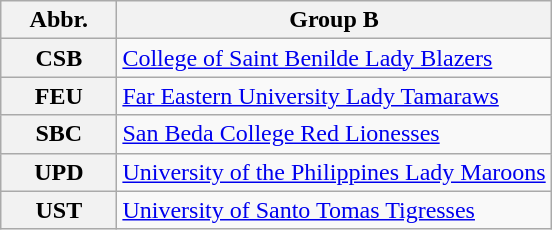<table class="wikitable" style="margin:1em auto; text-align: center;">
<tr>
<th width=70>Abbr.</th>
<th>Group B</th>
</tr>
<tr>
<th>CSB</th>
<td style="text-align:left;"> <a href='#'>College of Saint Benilde Lady Blazers</a></td>
</tr>
<tr>
<th>FEU</th>
<td style="text-align:left;"> <a href='#'>Far Eastern University Lady Tamaraws</a></td>
</tr>
<tr>
<th>SBC</th>
<td style="text-align:left;"> <a href='#'>San Beda College Red Lionesses</a></td>
</tr>
<tr>
<th>UPD</th>
<td style="text-align:left;"> <a href='#'>University of the Philippines Lady Maroons</a></td>
</tr>
<tr>
<th>UST</th>
<td style="text-align:left;"> <a href='#'>University of Santo Tomas Tigresses</a></td>
</tr>
</table>
